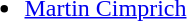<table style="width:100%;">
<tr>
<td style="vertical-align:top; width:20%;"><br><ul><li> <a href='#'>Martin Cimprich</a></li></ul></td>
<td style="vertical-align:top; width:20%;"></td>
<td style="vertical-align:top; width:20%;"></td>
<td style="vertical-align:top; width:20%;"></td>
<td style="vertical-align:top; width:20%;"></td>
</tr>
</table>
